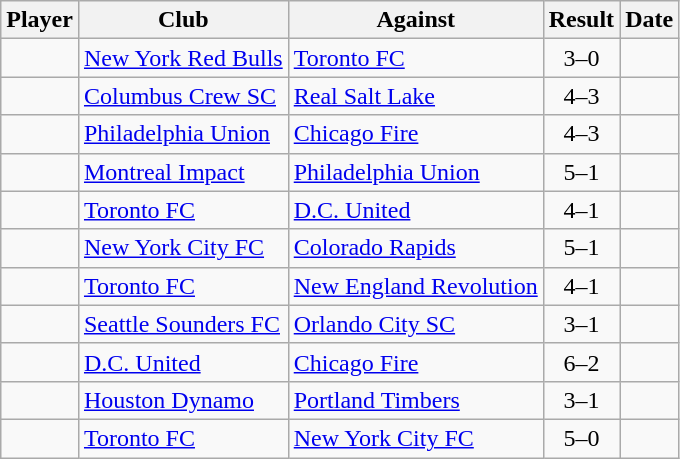<table class="wikitable">
<tr>
<th>Player</th>
<th>Club</th>
<th>Against</th>
<th style="text-align:center">Result</th>
<th>Date</th>
</tr>
<tr>
<td> </td>
<td><a href='#'>New York Red Bulls</a></td>
<td><a href='#'>Toronto FC</a></td>
<td style="text-align:center;">3–0</td>
<td></td>
</tr>
<tr>
<td> </td>
<td><a href='#'>Columbus Crew SC</a></td>
<td><a href='#'>Real Salt Lake</a></td>
<td style="text-align:center;">4–3</td>
<td></td>
</tr>
<tr>
<td> </td>
<td><a href='#'>Philadelphia Union</a></td>
<td><a href='#'>Chicago Fire</a></td>
<td style="text-align:center;">4–3</td>
<td></td>
</tr>
<tr>
<td> </td>
<td><a href='#'>Montreal Impact</a></td>
<td><a href='#'>Philadelphia Union</a></td>
<td style="text-align:center;">5–1</td>
<td></td>
</tr>
<tr>
<td> </td>
<td><a href='#'>Toronto FC</a></td>
<td><a href='#'>D.C. United</a></td>
<td style="text-align:center;">4–1</td>
<td></td>
</tr>
<tr>
<td> </td>
<td><a href='#'>New York City FC</a></td>
<td><a href='#'>Colorado Rapids</a></td>
<td style="text-align:center;">5–1</td>
<td></td>
</tr>
<tr>
<td> </td>
<td><a href='#'>Toronto FC</a></td>
<td><a href='#'>New England Revolution</a></td>
<td style="text-align:center;">4–1</td>
<td></td>
</tr>
<tr>
<td> </td>
<td><a href='#'>Seattle Sounders FC</a></td>
<td><a href='#'>Orlando City SC</a></td>
<td style="text-align:center;">3–1</td>
<td></td>
</tr>
<tr>
<td> </td>
<td><a href='#'>D.C. United</a></td>
<td><a href='#'>Chicago Fire</a></td>
<td style="text-align:center;">6–2</td>
<td></td>
</tr>
<tr>
<td> </td>
<td><a href='#'>Houston Dynamo</a></td>
<td><a href='#'>Portland Timbers</a></td>
<td style="text-align:center;">3–1</td>
<td></td>
</tr>
<tr>
<td> </td>
<td><a href='#'>Toronto FC</a></td>
<td><a href='#'>New York City FC</a></td>
<td style="text-align:center;">5–0</td>
<td></td>
</tr>
</table>
